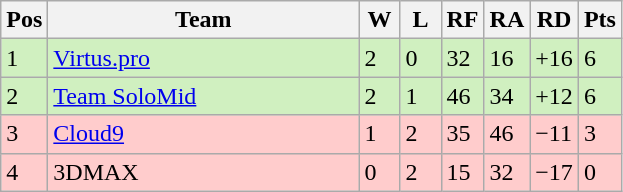<table class="wikitable">
<tr>
<th width="20px">Pos</th>
<th width="200px">Team</th>
<th width="20px">W</th>
<th width="20px">L</th>
<th width="20px">RF</th>
<th width="20px">RA</th>
<th width="20px">RD</th>
<th width="20px">Pts</th>
</tr>
<tr style="background: #D0F0C0;">
<td>1</td>
<td><a href='#'>Virtus.pro</a></td>
<td>2</td>
<td>0</td>
<td>32</td>
<td>16</td>
<td>+16</td>
<td>6</td>
</tr>
<tr style="background: #D0F0C0;">
<td>2</td>
<td><a href='#'>Team SoloMid</a></td>
<td>2</td>
<td>1</td>
<td>46</td>
<td>34</td>
<td>+12</td>
<td>6</td>
</tr>
<tr style="background: #FFCCCC;">
<td>3</td>
<td><a href='#'>Cloud9</a></td>
<td>1</td>
<td>2</td>
<td>35</td>
<td>46</td>
<td>−11</td>
<td>3</td>
</tr>
<tr style="background: #FFCCCC;">
<td>4</td>
<td>3DMAX</td>
<td>0</td>
<td>2</td>
<td>15</td>
<td>32</td>
<td>−17</td>
<td>0</td>
</tr>
</table>
